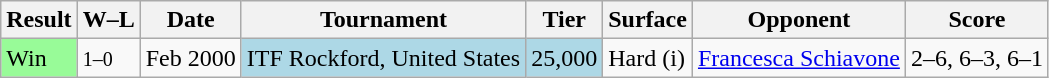<table class="sortable wikitable">
<tr>
<th>Result</th>
<th class="unsortable">W–L</th>
<th>Date</th>
<th>Tournament</th>
<th>Tier</th>
<th>Surface</th>
<th>Opponent</th>
<th class="unsortable">Score</th>
</tr>
<tr>
<td style="background:#98fb98;">Win</td>
<td><small>1–0</small></td>
<td>Feb 2000</td>
<td style="background:lightblue;">ITF Rockford, United States</td>
<td style="background:lightblue;">25,000</td>
<td>Hard (i)</td>
<td> <a href='#'>Francesca Schiavone</a></td>
<td>2–6, 6–3, 6–1</td>
</tr>
</table>
